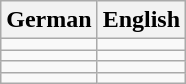<table class="wikitable">
<tr>
<th>German</th>
<th>English</th>
</tr>
<tr>
<td></td>
<td></td>
</tr>
<tr>
<td></td>
<td></td>
</tr>
<tr>
<td></td>
<td></td>
</tr>
<tr>
<td></td>
<td></td>
</tr>
</table>
